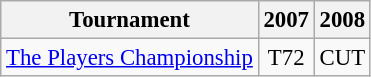<table class="wikitable" style="font-size:95%;text-align:center;">
<tr>
<th>Tournament</th>
<th>2007</th>
<th>2008</th>
</tr>
<tr>
<td align=left><a href='#'>The Players Championship</a></td>
<td>T72</td>
<td>CUT</td>
</tr>
</table>
